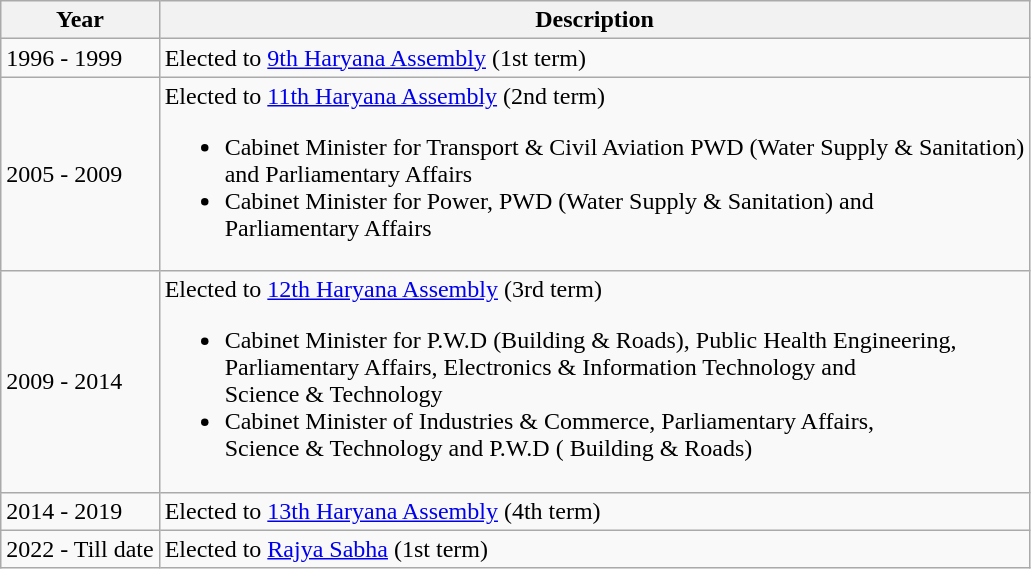<table class="wikitable">
<tr>
<th>Year</th>
<th>Description</th>
</tr>
<tr>
<td>1996 - 1999</td>
<td>Elected to <a href='#'>9th Haryana Assembly</a> (1st term)</td>
</tr>
<tr>
<td>2005 - 2009</td>
<td>Elected to <a href='#'>11th Haryana Assembly</a> (2nd term)<br><ul><li>Cabinet Minister for Transport & Civil Aviation PWD (Water Supply & Sanitation)<br> and Parliamentary Affairs </li><li>Cabinet Minister for Power, PWD (Water Supply & Sanitation) and<br>  Parliamentary Affairs </li></ul></td>
</tr>
<tr>
<td>2009 - 2014</td>
<td>Elected to <a href='#'>12th Haryana Assembly</a> (3rd term)<br><ul><li>Cabinet Minister for P.W.D (Building & Roads), Public Health Engineering,<br>Parliamentary Affairs, Electronics & Information Technology and<br> Science & Technology </li><li>Cabinet Minister of Industries & Commerce, Parliamentary Affairs,<br>Science & Technology and P.W.D ( Building & Roads) </li></ul></td>
</tr>
<tr>
<td>2014 - 2019</td>
<td>Elected to <a href='#'>13th Haryana Assembly</a> (4th term)</td>
</tr>
<tr>
<td>2022 - Till date</td>
<td>Elected to <a href='#'>Rajya Sabha</a> (1st term)</td>
</tr>
</table>
